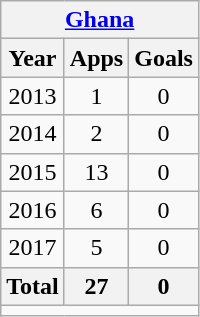<table class="wikitable" style="text-align:center">
<tr>
<th colspan="3"><a href='#'>Ghana</a></th>
</tr>
<tr>
<th>Year</th>
<th>Apps</th>
<th>Goals</th>
</tr>
<tr>
<td>2013</td>
<td>1</td>
<td>0</td>
</tr>
<tr>
<td>2014</td>
<td>2</td>
<td>0</td>
</tr>
<tr>
<td>2015</td>
<td>13</td>
<td>0</td>
</tr>
<tr>
<td>2016</td>
<td>6</td>
<td>0</td>
</tr>
<tr>
<td>2017</td>
<td>5</td>
<td>0</td>
</tr>
<tr>
<th>Total</th>
<th>27</th>
<th>0</th>
</tr>
<tr>
<td colspan="3"></td>
</tr>
</table>
